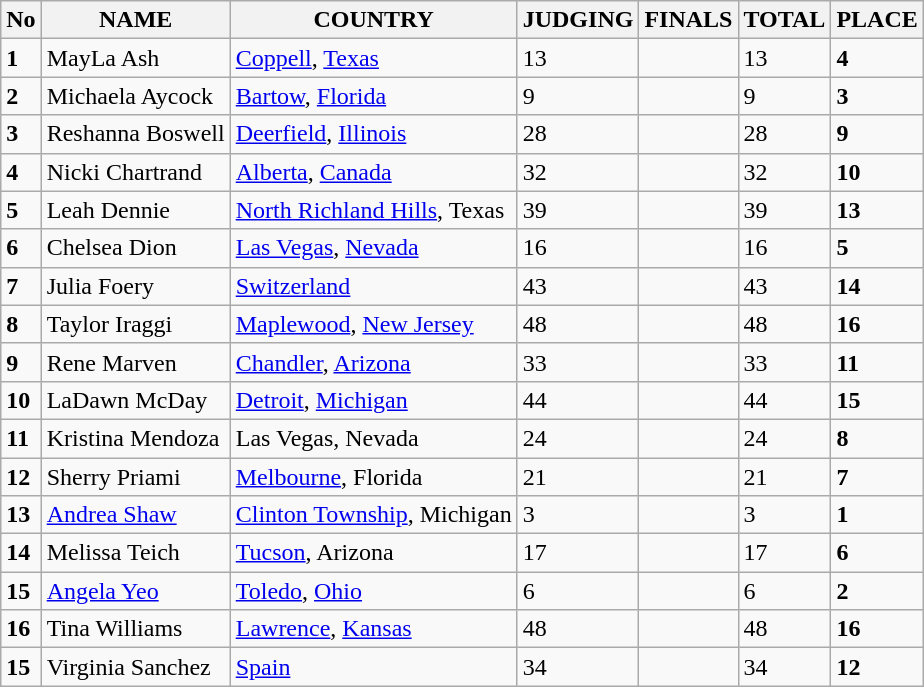<table class="wikitable">
<tr>
<th>No</th>
<th>NAME</th>
<th>COUNTRY</th>
<th>JUDGING</th>
<th>FINALS</th>
<th>TOTAL</th>
<th>PLACE</th>
</tr>
<tr>
<td><strong>1</strong></td>
<td>MayLa Ash</td>
<td> <a href='#'>Coppell</a>, <a href='#'>Texas</a></td>
<td>13</td>
<td></td>
<td>13</td>
<td><strong>4</strong></td>
</tr>
<tr>
<td><strong>2</strong></td>
<td>Michaela Aycock</td>
<td> <a href='#'>Bartow</a>, <a href='#'>Florida</a></td>
<td>9</td>
<td></td>
<td>9</td>
<td><strong>3</strong></td>
</tr>
<tr>
<td><strong>3</strong></td>
<td>Reshanna Boswell</td>
<td> <a href='#'>Deerfield</a>, <a href='#'>Illinois</a></td>
<td>28</td>
<td></td>
<td>28</td>
<td><strong>9</strong></td>
</tr>
<tr>
<td><strong>4</strong></td>
<td>Nicki Chartrand</td>
<td> <a href='#'>Alberta</a>, <a href='#'>Canada</a></td>
<td>32</td>
<td></td>
<td>32</td>
<td><strong>10</strong></td>
</tr>
<tr>
<td><strong>5</strong></td>
<td>Leah Dennie</td>
<td> <a href='#'>North Richland Hills</a>, Texas</td>
<td>39</td>
<td></td>
<td>39</td>
<td><strong>13</strong></td>
</tr>
<tr>
<td><strong>6</strong></td>
<td>Chelsea Dion</td>
<td> <a href='#'>Las Vegas</a>, <a href='#'>Nevada</a></td>
<td>16</td>
<td></td>
<td>16</td>
<td><strong>5</strong></td>
</tr>
<tr>
<td><strong>7</strong></td>
<td>Julia Foery</td>
<td> <a href='#'>Switzerland</a></td>
<td>43</td>
<td></td>
<td>43</td>
<td><strong>14</strong></td>
</tr>
<tr>
<td><strong>8</strong></td>
<td>Taylor Iraggi</td>
<td> <a href='#'>Maplewood</a>, <a href='#'>New Jersey</a></td>
<td>48</td>
<td></td>
<td>48</td>
<td><strong>16</strong></td>
</tr>
<tr>
<td><strong>9</strong></td>
<td>Rene Marven</td>
<td> <a href='#'>Chandler</a>, <a href='#'>Arizona</a></td>
<td>33</td>
<td></td>
<td>33</td>
<td><strong>11</strong></td>
</tr>
<tr>
<td><strong>10</strong></td>
<td>LaDawn McDay</td>
<td> <a href='#'>Detroit</a>, <a href='#'>Michigan</a></td>
<td>44</td>
<td></td>
<td>44</td>
<td><strong>15</strong></td>
</tr>
<tr>
<td><strong>11</strong></td>
<td>Kristina Mendoza</td>
<td> Las Vegas, Nevada</td>
<td>24</td>
<td></td>
<td>24</td>
<td><strong>8</strong></td>
</tr>
<tr>
<td><strong>12</strong></td>
<td>Sherry Priami</td>
<td> <a href='#'>Melbourne</a>, Florida</td>
<td>21</td>
<td></td>
<td>21</td>
<td><strong>7</strong></td>
</tr>
<tr>
<td><strong>13</strong></td>
<td><a href='#'>Andrea Shaw</a></td>
<td> <a href='#'>Clinton Township</a>, Michigan</td>
<td>3</td>
<td></td>
<td>3</td>
<td><strong>1</strong></td>
</tr>
<tr>
<td><strong>14</strong></td>
<td>Melissa Teich</td>
<td> <a href='#'>Tucson</a>, Arizona</td>
<td>17</td>
<td></td>
<td>17</td>
<td><strong>6</strong></td>
</tr>
<tr>
<td><strong>15</strong></td>
<td><a href='#'>Angela Yeo</a></td>
<td> <a href='#'>Toledo</a>, <a href='#'>Ohio</a></td>
<td>6</td>
<td></td>
<td>6</td>
<td><strong>2</strong></td>
</tr>
<tr>
<td><strong>16</strong></td>
<td>Tina Williams</td>
<td> <a href='#'>Lawrence</a>, <a href='#'>Kansas</a></td>
<td>48</td>
<td></td>
<td>48</td>
<td><strong>16</strong></td>
</tr>
<tr>
<td><strong>15</strong></td>
<td>Virginia Sanchez</td>
<td> <a href='#'>Spain</a></td>
<td>34</td>
<td></td>
<td>34</td>
<td><strong>12</strong></td>
</tr>
</table>
